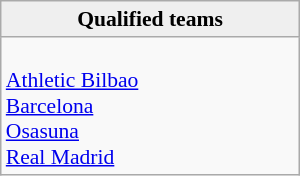<table class="wikitable" style="font-size:90%" width=200>
<tr bgcolor=#efefef align=center>
<td><strong>Qualified teams</strong><br></td>
</tr>
<tr valign=top>
<td><br><a href='#'>Athletic Bilbao</a> <br>
<a href='#'>Barcelona</a><br>
<a href='#'>Osasuna</a><br>
<a href='#'>Real Madrid</a></td>
</tr>
</table>
